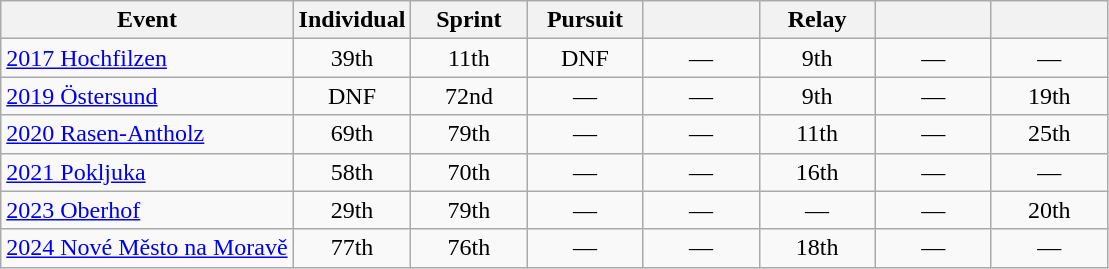<table class="wikitable" style="text-align: center;">
<tr ">
<th>Event</th>
<th style="width:70px;">Individual</th>
<th style="width:70px;">Sprint</th>
<th style="width:70px;">Pursuit</th>
<th style="width:70px;"></th>
<th style="width:70px;">Relay</th>
<th style="width:70px;"></th>
<th style="width:70px;"></th>
</tr>
<tr>
<td align=left> <a href='#'>2017 Hochfilzen</a></td>
<td>39th</td>
<td>11th</td>
<td>DNF</td>
<td>—</td>
<td>9th</td>
<td>—</td>
<td>—</td>
</tr>
<tr>
<td align=left> <a href='#'>2019 Östersund</a></td>
<td>DNF</td>
<td>72nd</td>
<td>—</td>
<td>—</td>
<td>9th</td>
<td>—</td>
<td>19th</td>
</tr>
<tr>
<td align=left> <a href='#'>2020 Rasen-Antholz</a></td>
<td>69th</td>
<td>79th</td>
<td>—</td>
<td>—</td>
<td>11th</td>
<td>—</td>
<td>25th</td>
</tr>
<tr>
<td align="left"> <a href='#'>2021 Pokljuka</a></td>
<td>58th</td>
<td>70th</td>
<td>—</td>
<td>—</td>
<td>16th</td>
<td>—</td>
<td>—</td>
</tr>
<tr>
<td align=left> <a href='#'>2023 Oberhof</a></td>
<td>29th</td>
<td>79th</td>
<td>—</td>
<td>—</td>
<td>—</td>
<td>—</td>
<td>20th</td>
</tr>
<tr>
<td align=left> <a href='#'>2024 Nové Město na Moravě</a></td>
<td>77th</td>
<td>76th</td>
<td>—</td>
<td>—</td>
<td>18th</td>
<td>—</td>
<td>—</td>
</tr>
</table>
